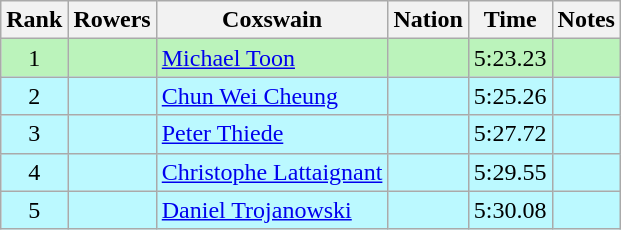<table class="wikitable sortable" style="text-align:center">
<tr>
<th>Rank</th>
<th>Rowers</th>
<th>Coxswain</th>
<th>Nation</th>
<th>Time</th>
<th>Notes</th>
</tr>
<tr bgcolor=bbf3bb>
<td>1</td>
<td></td>
<td align=left><a href='#'>Michael Toon</a></td>
<td align=left></td>
<td>5:23.23</td>
<td></td>
</tr>
<tr bgcolor=bbf9ff>
<td>2</td>
<td></td>
<td align=left><a href='#'>Chun Wei Cheung</a></td>
<td align=left></td>
<td>5:25.26</td>
<td></td>
</tr>
<tr bgcolor=bbf9ff>
<td>3</td>
<td></td>
<td align=left><a href='#'>Peter Thiede</a></td>
<td align=left></td>
<td>5:27.72</td>
<td></td>
</tr>
<tr bgcolor=bbf9ff>
<td>4</td>
<td></td>
<td align=left><a href='#'>Christophe Lattaignant</a></td>
<td align=left></td>
<td>5:29.55</td>
<td></td>
</tr>
<tr bgcolor=bbf9ff>
<td>5</td>
<td></td>
<td align=left><a href='#'>Daniel Trojanowski</a></td>
<td align=left></td>
<td>5:30.08</td>
<td></td>
</tr>
</table>
